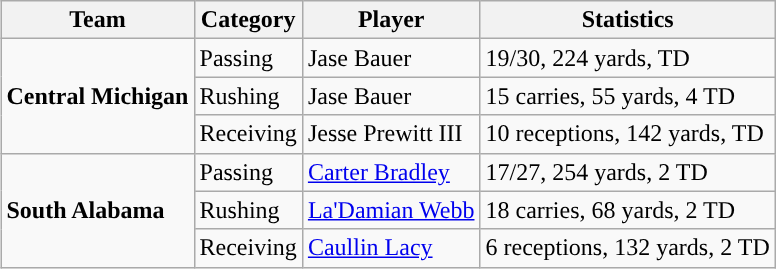<table class="wikitable" style="float: right;">
<tr>
<th>Team</th>
<th>Category</th>
<th>Player</th>
<th>Statistics</th>
</tr>
<tr>
<td rowspan=3><strong>Central Michigan</strong></td>
<td>Passing</td>
<td>Jase Bauer</td>
<td>19/30, 224 yards, TD</td>
</tr>
<tr>
<td>Rushing</td>
<td>Jase Bauer</td>
<td>15 carries, 55 yards, 4 TD</td>
</tr>
<tr>
<td>Receiving</td>
<td>Jesse Prewitt III</td>
<td>10 receptions, 142 yards, TD</td>
</tr>
<tr>
<td rowspan=3><strong>South Alabama</strong></td>
<td>Passing</td>
<td><a href='#'>Carter Bradley</a></td>
<td>17/27, 254 yards, 2 TD</td>
</tr>
<tr>
<td>Rushing</td>
<td><a href='#'>La'Damian Webb</a></td>
<td>18 carries, 68 yards, 2 TD</td>
</tr>
<tr>
<td>Receiving</td>
<td><a href='#'>Caullin Lacy</a></td>
<td>6 receptions, 132 yards, 2 TD</td>
</tr>
</table>
